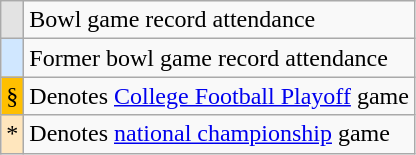<table class="wikitable">
<tr>
<td style="text-align:center; background:#e3e3e3;"></td>
<td>Bowl game record attendance</td>
</tr>
<tr>
<td style="text-align:center; background:#d0e7ff;"></td>
<td>Former bowl game record attendance</td>
</tr>
<tr>
<td style="text-align:center; background:#FFBF00;">§</td>
<td>Denotes <a href='#'>College Football Playoff</a> game</td>
</tr>
<tr>
<td style="text-align:center; background:#ffe6bd;">*</td>
<td>Denotes <a href='#'>national championship</a> game</td>
</tr>
</table>
